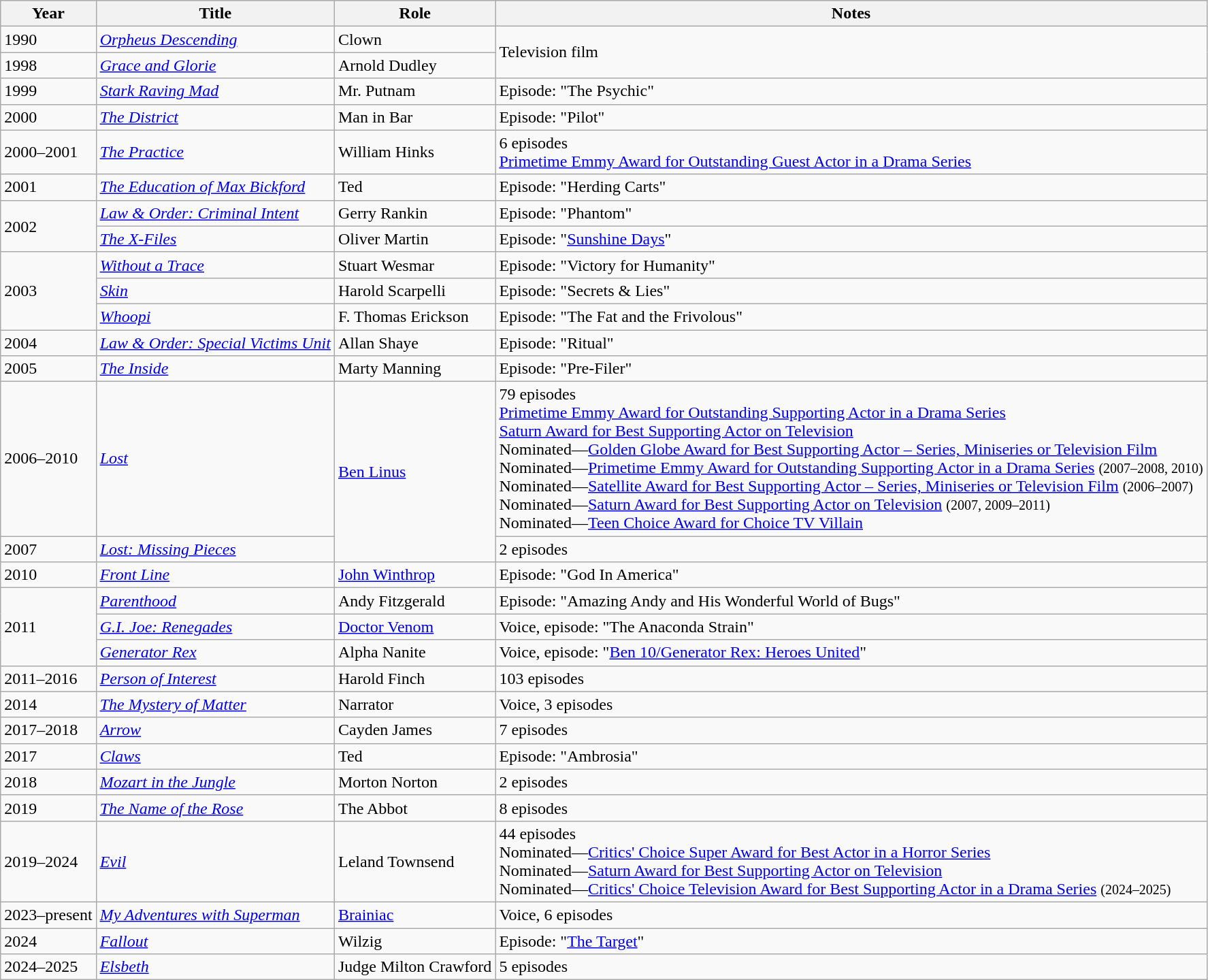<table class="wikitable sortable">
<tr>
<th>Year</th>
<th>Title</th>
<th>Role</th>
<th>Notes</th>
</tr>
<tr>
<td>1990</td>
<td><em><a href='#'>Orpheus Descending</a></em></td>
<td>Clown</td>
<td rowspan=2>Television film</td>
</tr>
<tr>
<td>1998</td>
<td><em><a href='#'>Grace and Glorie</a></em></td>
<td>Arnold Dudley</td>
</tr>
<tr>
<td>1999</td>
<td><em><a href='#'>Stark Raving Mad</a></em></td>
<td>Mr. Putnam</td>
<td>Episode: "The Psychic"</td>
</tr>
<tr>
<td>2000</td>
<td><em><a href='#'>The District</a></em></td>
<td>Man in Bar</td>
<td>Episode: "Pilot"</td>
</tr>
<tr>
<td>2000–2001</td>
<td><em><a href='#'>The Practice</a></em></td>
<td>William Hinks</td>
<td>6 episodes<br><a href='#'>Primetime Emmy Award for Outstanding Guest Actor in a Drama Series</a></td>
</tr>
<tr>
<td>2001</td>
<td><em><a href='#'>The Education of Max Bickford</a></em></td>
<td>Ted</td>
<td>Episode: "Herding Carts"</td>
</tr>
<tr>
<td rowspan="2">2002</td>
<td><em><a href='#'>Law & Order: Criminal Intent</a></em></td>
<td>Gerry Rankin</td>
<td>Episode: "Phantom"</td>
</tr>
<tr>
<td><em><a href='#'>The X-Files</a></em></td>
<td>Oliver Martin</td>
<td>Episode: "<a href='#'>Sunshine Days</a>"</td>
</tr>
<tr>
<td rowspan="3">2003</td>
<td><em><a href='#'>Without a Trace</a></em></td>
<td>Stuart Wesmar</td>
<td>Episode: "Victory for Humanity"</td>
</tr>
<tr>
<td><em><a href='#'>Skin</a></em></td>
<td>Harold Scarpelli</td>
<td>Episode: "Secrets & Lies"</td>
</tr>
<tr>
<td><em><a href='#'>Whoopi</a></em></td>
<td>F. Thomas Erickson</td>
<td>Episode: "The Fat and the Frivolous"</td>
</tr>
<tr>
<td>2004</td>
<td><em><a href='#'>Law & Order: Special Victims Unit</a></em></td>
<td>Allan Shaye</td>
<td>Episode: "Ritual"</td>
</tr>
<tr>
<td>2005</td>
<td><em><a href='#'>The Inside</a></em></td>
<td>Marty Manning</td>
<td>Episode: "Pre-Filer"</td>
</tr>
<tr>
<td>2006–2010</td>
<td><em><a href='#'>Lost</a></em></td>
<td rowspan=2><a href='#'>Ben Linus</a></td>
<td>79 episodes<br><a href='#'>Primetime Emmy Award for Outstanding Supporting Actor in a Drama Series</a><br><a href='#'>Saturn Award for Best Supporting Actor on Television</a><br>Nominated—<a href='#'>Golden Globe Award for Best Supporting Actor – Series, Miniseries or Television Film</a><br>Nominated—<a href='#'>Primetime Emmy Award for Outstanding Supporting Actor in a Drama Series</a> <small>(2007–2008, 2010)</small><br>Nominated—<a href='#'>Satellite Award for Best Supporting Actor – Series, Miniseries or Television Film</a> <small>(2006–2007)</small><br>Nominated—<a href='#'>Saturn Award for Best Supporting Actor on Television</a> <small>(2007, 2009–2011)</small><br>Nominated—<a href='#'>Teen Choice Award for Choice TV Villain</a></td>
</tr>
<tr>
<td>2007</td>
<td><em><a href='#'>Lost: Missing Pieces</a></em></td>
<td>2 episodes</td>
</tr>
<tr>
<td>2010</td>
<td><em><a href='#'>Front Line</a></em></td>
<td><a href='#'>John Winthrop</a></td>
<td>Episode: "God In America"</td>
</tr>
<tr>
<td rowspan="3">2011</td>
<td><em><a href='#'>Parenthood</a></em></td>
<td>Andy Fitzgerald</td>
<td>Episode: "Amazing Andy and His Wonderful World of Bugs"</td>
</tr>
<tr>
<td><em><a href='#'>G.I. Joe: Renegades</a></em></td>
<td><a href='#'>Doctor Venom</a></td>
<td>Voice, episode: "The Anaconda Strain"</td>
</tr>
<tr>
<td><em><a href='#'>Generator Rex</a></em></td>
<td>Alpha Nanite</td>
<td>Voice, episode: "<a href='#'>Ben 10/Generator Rex: Heroes United</a>"</td>
</tr>
<tr>
<td>2011–2016</td>
<td><em><a href='#'>Person of Interest</a></em></td>
<td>Harold Finch</td>
<td>103 episodes</td>
</tr>
<tr>
<td>2014</td>
<td><em><a href='#'>The Mystery of Matter</a></em></td>
<td>Narrator</td>
<td>Voice, 3 episodes</td>
</tr>
<tr>
<td>2017–2018</td>
<td><em><a href='#'>Arrow</a></em></td>
<td>Cayden James</td>
<td>7 episodes</td>
</tr>
<tr>
<td>2017</td>
<td><em><a href='#'>Claws</a></em></td>
<td>Ted</td>
<td>Episode: "Ambrosia"</td>
</tr>
<tr>
<td>2018</td>
<td><em><a href='#'>Mozart in the Jungle</a></em></td>
<td>Morton Norton</td>
<td>2 episodes</td>
</tr>
<tr>
<td>2019</td>
<td><em><a href='#'>The Name of the Rose</a></em></td>
<td>The Abbot</td>
<td>8 episodes</td>
</tr>
<tr>
<td>2019–2024</td>
<td><em><a href='#'>Evil</a></em></td>
<td>Leland Townsend</td>
<td>44 episodes<br>Nominated—<a href='#'>Critics' Choice Super Award for Best Actor in a Horror Series</a><br>Nominated—<a href='#'>Saturn Award for Best Supporting Actor on Television</a><br>Nominated—<a href='#'>Critics' Choice Television Award for Best Supporting Actor in a Drama Series</a> <small>(2024–2025)</small></td>
</tr>
<tr>
<td>2023–present</td>
<td><em><a href='#'>My Adventures with Superman</a></em></td>
<td><a href='#'>Brainiac</a></td>
<td>Voice, 6 episodes</td>
</tr>
<tr>
<td>2024</td>
<td><em><a href='#'>Fallout</a></em></td>
<td>Wilzig</td>
<td>Episode: "<a href='#'>The Target</a>"</td>
</tr>
<tr>
<td>2024–2025</td>
<td><em><a href='#'>Elsbeth</a></em></td>
<td>Judge Milton Crawford</td>
<td>5 episodes</td>
</tr>
</table>
